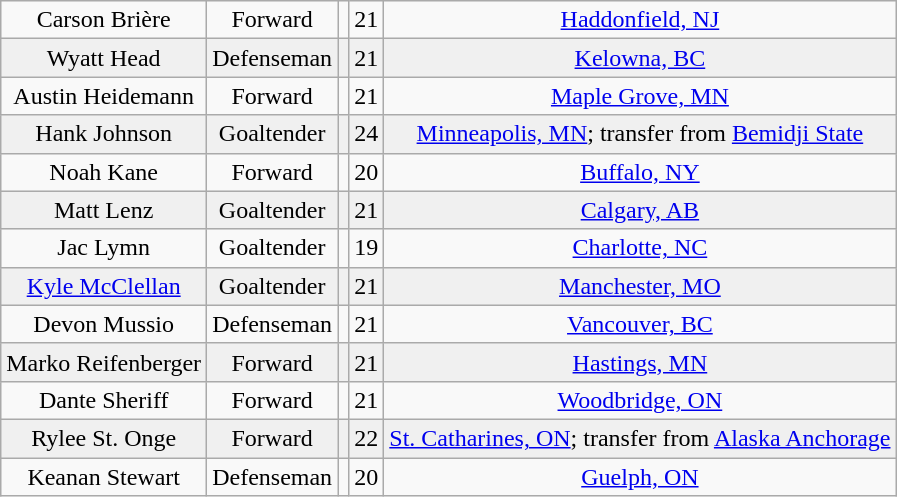<table class="wikitable">
<tr align="center" bgcolor="">
<td>Carson Brière</td>
<td>Forward</td>
<td></td>
<td>21</td>
<td><a href='#'>Haddonfield, NJ</a></td>
</tr>
<tr align="center" bgcolor="f0f0f0">
<td>Wyatt Head</td>
<td>Defenseman</td>
<td></td>
<td>21</td>
<td><a href='#'>Kelowna, BC</a></td>
</tr>
<tr align="center" bgcolor="">
<td>Austin Heidemann</td>
<td>Forward</td>
<td></td>
<td>21</td>
<td><a href='#'>Maple Grove, MN</a></td>
</tr>
<tr align="center" bgcolor="f0f0f0">
<td>Hank Johnson</td>
<td>Goaltender</td>
<td></td>
<td>24</td>
<td><a href='#'>Minneapolis, MN</a>; transfer from <a href='#'>Bemidji State</a></td>
</tr>
<tr align="center" bgcolor="">
<td>Noah Kane</td>
<td>Forward</td>
<td></td>
<td>20</td>
<td><a href='#'>Buffalo, NY</a></td>
</tr>
<tr align="center" bgcolor="f0f0f0">
<td>Matt Lenz</td>
<td>Goaltender</td>
<td></td>
<td>21</td>
<td><a href='#'>Calgary, AB</a></td>
</tr>
<tr align="center" bgcolor="">
<td>Jac Lymn</td>
<td>Goaltender</td>
<td></td>
<td>19</td>
<td><a href='#'>Charlotte, NC</a></td>
</tr>
<tr align="center" bgcolor="f0f0f0">
<td><a href='#'>Kyle McClellan</a></td>
<td>Goaltender</td>
<td></td>
<td>21</td>
<td><a href='#'>Manchester, MO</a></td>
</tr>
<tr align="center" bgcolor="">
<td>Devon Mussio</td>
<td>Defenseman</td>
<td></td>
<td>21</td>
<td><a href='#'>Vancouver, BC</a></td>
</tr>
<tr align="center" bgcolor="f0f0f0">
<td>Marko Reifenberger</td>
<td>Forward</td>
<td></td>
<td>21</td>
<td><a href='#'>Hastings, MN</a></td>
</tr>
<tr align="center" bgcolor="">
<td>Dante Sheriff</td>
<td>Forward</td>
<td></td>
<td>21</td>
<td><a href='#'>Woodbridge, ON</a></td>
</tr>
<tr align="center" bgcolor="f0f0f0">
<td>Rylee St. Onge</td>
<td>Forward</td>
<td></td>
<td>22</td>
<td><a href='#'>St. Catharines, ON</a>; transfer from <a href='#'>Alaska Anchorage</a></td>
</tr>
<tr align="center" bgcolor="">
<td>Keanan Stewart</td>
<td>Defenseman</td>
<td></td>
<td>20</td>
<td><a href='#'>Guelph, ON</a></td>
</tr>
</table>
